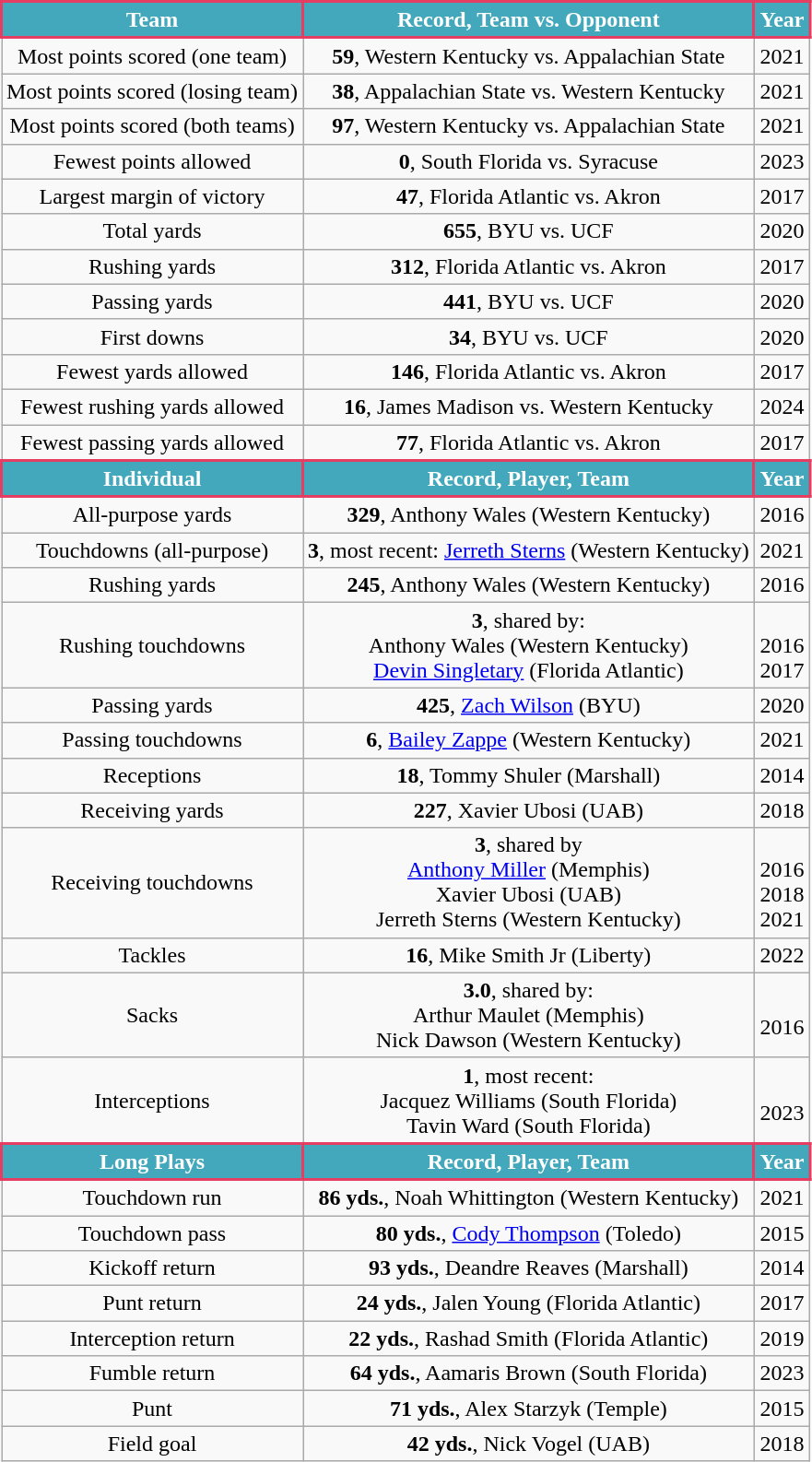<table class="wikitable" style="text-align:center">
<tr>
<th style="background:#43A8BC; color:#FFFFFF; border: 2px solid #E63E62;">Team</th>
<th style="background:#43A8BC; color:#FFFFFF; border: 2px solid #E63E62;">Record, Team vs. Opponent</th>
<th style="background:#43A8BC; color:#FFFFFF; border: 2px solid #E63E62;">Year</th>
</tr>
<tr>
<td>Most points scored (one team)</td>
<td><strong>59</strong>, Western Kentucky vs. Appalachian State</td>
<td>2021</td>
</tr>
<tr>
<td>Most points scored (losing team)</td>
<td><strong>38</strong>, Appalachian State vs. Western Kentucky</td>
<td>2021</td>
</tr>
<tr>
<td>Most points scored (both teams)</td>
<td><strong>97</strong>, Western Kentucky vs. Appalachian State</td>
<td>2021</td>
</tr>
<tr>
<td>Fewest points allowed</td>
<td><strong>0</strong>, South Florida vs. Syracuse</td>
<td>2023</td>
</tr>
<tr>
<td>Largest margin of victory</td>
<td><strong>47</strong>, Florida Atlantic vs. Akron</td>
<td>2017</td>
</tr>
<tr>
<td>Total yards</td>
<td><strong>655</strong>, BYU vs. UCF</td>
<td>2020</td>
</tr>
<tr>
<td>Rushing yards</td>
<td><strong>312</strong>, Florida Atlantic vs. Akron</td>
<td>2017</td>
</tr>
<tr>
<td>Passing yards</td>
<td><strong>441</strong>, BYU vs. UCF</td>
<td>2020</td>
</tr>
<tr>
<td>First downs</td>
<td><strong>34</strong>, BYU vs. UCF</td>
<td>2020</td>
</tr>
<tr>
<td>Fewest yards allowed</td>
<td><strong>146</strong>, Florida Atlantic vs. Akron</td>
<td>2017</td>
</tr>
<tr>
<td>Fewest rushing yards allowed</td>
<td><strong>16</strong>, James Madison vs. Western Kentucky</td>
<td>2024</td>
</tr>
<tr>
<td>Fewest passing yards allowed</td>
<td><strong>77</strong>, Florida Atlantic vs. Akron</td>
<td>2017</td>
</tr>
<tr>
<th style="background:#43A8BC; color:#FFFFFF; border: 2px solid #E63E62;">Individual</th>
<th style="background:#43A8BC; color:#FFFFFF; border: 2px solid #E63E62;">Record, Player, Team</th>
<th style="background:#43A8BC; color:#FFFFFF; border: 2px solid #E63E62;">Year</th>
</tr>
<tr>
<td>All-purpose yards</td>
<td><strong>329</strong>, Anthony Wales (Western Kentucky)</td>
<td>2016</td>
</tr>
<tr>
<td>Touchdowns (all-purpose)</td>
<td><strong>3</strong>, most recent: <a href='#'>Jerreth Sterns</a> (Western Kentucky)</td>
<td>2021</td>
</tr>
<tr>
<td>Rushing yards</td>
<td><strong>245</strong>, Anthony Wales (Western Kentucky)</td>
<td>2016</td>
</tr>
<tr>
<td>Rushing touchdowns</td>
<td><strong>3</strong>, shared by:<br>Anthony Wales (Western Kentucky)<br><a href='#'>Devin Singletary</a> (Florida Atlantic)</td>
<td><br>2016<br>2017</td>
</tr>
<tr>
<td>Passing yards</td>
<td><strong>425</strong>, <a href='#'>Zach Wilson</a> (BYU)</td>
<td>2020</td>
</tr>
<tr>
<td>Passing touchdowns</td>
<td><strong>6</strong>, <a href='#'>Bailey Zappe</a> (Western Kentucky)</td>
<td>2021</td>
</tr>
<tr>
<td>Receptions</td>
<td><strong>18</strong>, Tommy Shuler (Marshall)</td>
<td>2014</td>
</tr>
<tr>
<td>Receiving yards</td>
<td><strong>227</strong>, Xavier Ubosi (UAB)</td>
<td>2018</td>
</tr>
<tr>
<td>Receiving touchdowns</td>
<td><strong>3</strong>, shared by<br><a href='#'>Anthony Miller</a> (Memphis)<br>Xavier Ubosi (UAB)<br>Jerreth Sterns (Western Kentucky)</td>
<td><br>2016<br>2018<br>2021</td>
</tr>
<tr>
<td>Tackles</td>
<td><strong>16</strong>, Mike Smith Jr (Liberty)</td>
<td>2022</td>
</tr>
<tr>
<td>Sacks</td>
<td><strong>3.0</strong>, shared by:<br>Arthur Maulet (Memphis)<br>Nick Dawson (Western Kentucky)</td>
<td><br>2016</td>
</tr>
<tr>
<td>Interceptions</td>
<td><strong>1</strong>, most recent: <br>Jacquez Williams (South Florida)<br>Tavin Ward (South Florida)</td>
<td><br>2023</td>
</tr>
<tr>
<th style="background:#43A8BC; color:#FFFFFF; border: 2px solid #E63E62;">Long Plays</th>
<th style="background:#43A8BC; color:#FFFFFF; border: 2px solid #E63E62;">Record, Player, Team</th>
<th style="background:#43A8BC; color:#FFFFFF; border: 2px solid #E63E62;">Year</th>
</tr>
<tr>
<td>Touchdown run</td>
<td><strong>86 yds.</strong>, Noah Whittington (Western Kentucky)</td>
<td>2021</td>
</tr>
<tr>
<td>Touchdown pass</td>
<td><strong>80 yds.</strong>, <a href='#'>Cody Thompson</a> (Toledo)</td>
<td>2015</td>
</tr>
<tr>
<td>Kickoff return</td>
<td><strong>93 yds.</strong>, Deandre Reaves (Marshall)</td>
<td>2014</td>
</tr>
<tr>
<td>Punt return</td>
<td><strong>24 yds.</strong>, Jalen Young (Florida Atlantic)</td>
<td>2017</td>
</tr>
<tr>
<td>Interception return</td>
<td><strong>22 yds.</strong>, Rashad Smith (Florida Atlantic)</td>
<td>2019</td>
</tr>
<tr>
<td>Fumble return</td>
<td><strong>64 yds.</strong>, Aamaris Brown (South Florida)</td>
<td>2023</td>
</tr>
<tr>
<td>Punt</td>
<td><strong>71 yds.</strong>, Alex Starzyk (Temple)</td>
<td>2015</td>
</tr>
<tr>
<td>Field goal</td>
<td><strong>42 yds.</strong>, Nick Vogel (UAB) </td>
<td>2018</td>
</tr>
</table>
